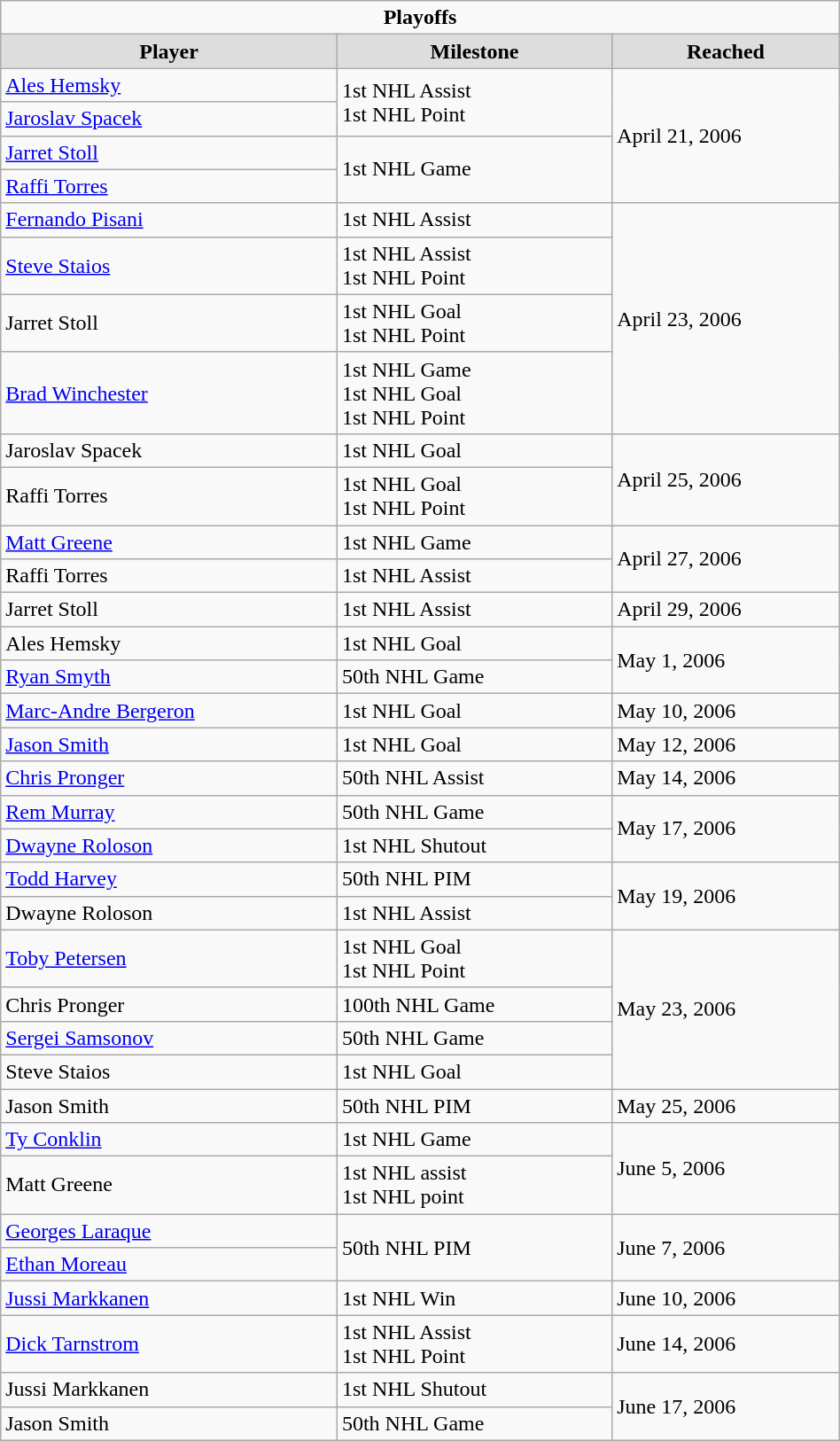<table class="wikitable" style="width:50%;">
<tr>
<td colspan="10" style="text-align:center;"><strong>Playoffs</strong></td>
</tr>
<tr style="text-align:center; background:#ddd;">
<td><strong>Player</strong></td>
<td><strong>Milestone</strong></td>
<td><strong>Reached</strong></td>
</tr>
<tr>
<td><a href='#'>Ales Hemsky</a></td>
<td rowspan="2">1st NHL Assist<br>1st NHL Point</td>
<td rowspan="4">April 21, 2006</td>
</tr>
<tr>
<td><a href='#'>Jaroslav Spacek</a></td>
</tr>
<tr>
<td><a href='#'>Jarret Stoll</a></td>
<td rowspan="2">1st NHL Game</td>
</tr>
<tr>
<td><a href='#'>Raffi Torres</a></td>
</tr>
<tr>
<td><a href='#'>Fernando Pisani</a></td>
<td>1st NHL Assist</td>
<td rowspan="4">April 23, 2006</td>
</tr>
<tr>
<td><a href='#'>Steve Staios</a></td>
<td>1st NHL Assist<br>1st NHL Point</td>
</tr>
<tr>
<td>Jarret Stoll</td>
<td>1st NHL Goal<br>1st NHL Point</td>
</tr>
<tr>
<td><a href='#'>Brad Winchester</a></td>
<td>1st NHL Game<br>1st NHL Goal<br>1st NHL Point</td>
</tr>
<tr>
<td>Jaroslav Spacek</td>
<td>1st NHL Goal</td>
<td rowspan="2">April 25, 2006</td>
</tr>
<tr>
<td>Raffi Torres</td>
<td>1st NHL Goal<br>1st NHL Point</td>
</tr>
<tr>
<td><a href='#'>Matt Greene</a></td>
<td>1st NHL Game</td>
<td rowspan="2">April 27, 2006</td>
</tr>
<tr>
<td>Raffi Torres</td>
<td>1st NHL Assist</td>
</tr>
<tr>
<td>Jarret Stoll</td>
<td>1st NHL Assist</td>
<td>April 29, 2006</td>
</tr>
<tr>
<td>Ales Hemsky</td>
<td>1st NHL Goal</td>
<td rowspan="2">May 1, 2006</td>
</tr>
<tr>
<td><a href='#'>Ryan Smyth</a></td>
<td>50th NHL Game</td>
</tr>
<tr>
<td><a href='#'>Marc-Andre Bergeron</a></td>
<td>1st NHL Goal</td>
<td>May 10, 2006</td>
</tr>
<tr>
<td><a href='#'>Jason Smith</a></td>
<td>1st NHL Goal</td>
<td>May 12, 2006</td>
</tr>
<tr>
<td><a href='#'>Chris Pronger</a></td>
<td>50th NHL Assist</td>
<td>May 14, 2006</td>
</tr>
<tr>
<td><a href='#'>Rem Murray</a></td>
<td>50th NHL Game</td>
<td rowspan="2">May 17, 2006</td>
</tr>
<tr>
<td><a href='#'>Dwayne Roloson</a></td>
<td>1st NHL Shutout</td>
</tr>
<tr>
<td><a href='#'>Todd Harvey</a></td>
<td>50th NHL PIM</td>
<td rowspan="2">May 19, 2006</td>
</tr>
<tr>
<td>Dwayne Roloson</td>
<td>1st NHL Assist</td>
</tr>
<tr>
<td><a href='#'>Toby Petersen</a></td>
<td>1st NHL Goal<br>1st NHL Point</td>
<td rowspan="4">May 23, 2006</td>
</tr>
<tr>
<td>Chris Pronger</td>
<td>100th NHL Game</td>
</tr>
<tr>
<td><a href='#'>Sergei Samsonov</a></td>
<td>50th NHL Game</td>
</tr>
<tr>
<td>Steve Staios</td>
<td>1st NHL Goal</td>
</tr>
<tr>
<td>Jason Smith</td>
<td>50th NHL PIM</td>
<td>May 25, 2006</td>
</tr>
<tr>
<td><a href='#'>Ty Conklin</a></td>
<td>1st NHL Game</td>
<td rowspan="2">June 5, 2006</td>
</tr>
<tr>
<td>Matt Greene</td>
<td>1st NHL assist<br>1st NHL point</td>
</tr>
<tr>
<td><a href='#'>Georges Laraque</a></td>
<td rowspan="2">50th NHL PIM</td>
<td rowspan="2">June 7, 2006</td>
</tr>
<tr>
<td><a href='#'>Ethan Moreau</a></td>
</tr>
<tr>
<td><a href='#'>Jussi Markkanen</a></td>
<td>1st NHL Win</td>
<td>June 10, 2006</td>
</tr>
<tr>
<td><a href='#'>Dick Tarnstrom</a></td>
<td>1st NHL Assist<br>1st NHL Point</td>
<td>June 14, 2006</td>
</tr>
<tr>
<td>Jussi Markkanen</td>
<td>1st NHL Shutout</td>
<td rowspan="2">June 17, 2006</td>
</tr>
<tr>
<td>Jason Smith</td>
<td>50th NHL Game</td>
</tr>
</table>
